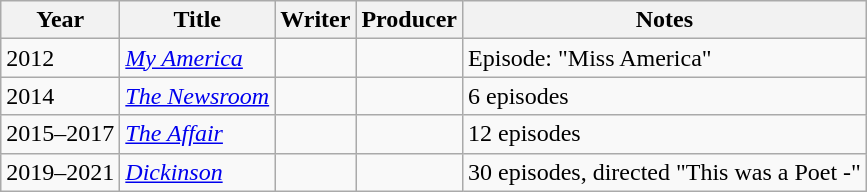<table class="wikitable">
<tr>
<th>Year</th>
<th>Title</th>
<th>Writer</th>
<th>Producer</th>
<th>Notes</th>
</tr>
<tr>
<td>2012</td>
<td><em><a href='#'>My America</a></em></td>
<td></td>
<td></td>
<td>Episode: "Miss America"</td>
</tr>
<tr>
<td>2014</td>
<td><em><a href='#'>The Newsroom</a></em></td>
<td></td>
<td></td>
<td>6 episodes</td>
</tr>
<tr>
<td>2015–2017</td>
<td><em><a href='#'>The Affair</a></em></td>
<td></td>
<td></td>
<td>12 episodes</td>
</tr>
<tr>
<td>2019–2021</td>
<td><em><a href='#'>Dickinson</a></em></td>
<td></td>
<td></td>
<td>30 episodes, directed "This was a Poet -"</td>
</tr>
</table>
